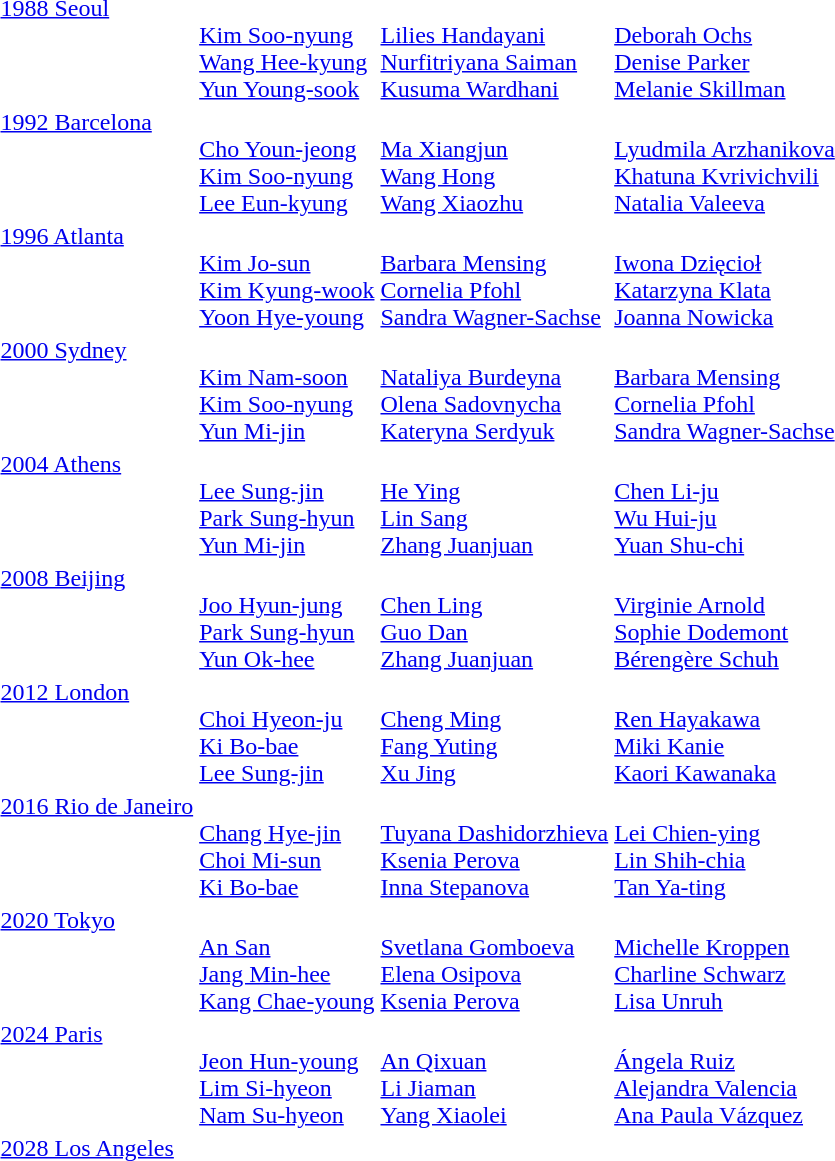<table>
<tr valign="top">
<td><a href='#'>1988 Seoul</a><br></td>
<td><br><a href='#'>Kim Soo-nyung</a><br><a href='#'>Wang Hee-kyung</a><br><a href='#'>Yun Young-sook</a></td>
<td><br><a href='#'>Lilies Handayani</a><br><a href='#'>Nurfitriyana Saiman</a><br><a href='#'>Kusuma Wardhani</a></td>
<td><br><a href='#'>Deborah Ochs</a><br><a href='#'>Denise Parker</a><br><a href='#'>Melanie Skillman</a></td>
</tr>
<tr valign="top">
<td><a href='#'>1992 Barcelona</a><br></td>
<td><br><a href='#'>Cho Youn-jeong</a><br><a href='#'>Kim Soo-nyung</a><br><a href='#'>Lee Eun-kyung</a></td>
<td><br><a href='#'>Ma Xiangjun</a><br><a href='#'>Wang Hong</a><br><a href='#'>Wang Xiaozhu</a></td>
<td><br><a href='#'>Lyudmila Arzhanikova</a><br><a href='#'>Khatuna Kvrivichvili</a><br><a href='#'>Natalia Valeeva</a></td>
</tr>
<tr valign="top">
<td><a href='#'>1996 Atlanta</a><br></td>
<td><br><a href='#'>Kim Jo-sun</a><br><a href='#'>Kim Kyung-wook</a><br><a href='#'>Yoon Hye-young</a></td>
<td><br><a href='#'>Barbara Mensing</a><br><a href='#'>Cornelia Pfohl</a><br><a href='#'>Sandra Wagner-Sachse</a></td>
<td><br><a href='#'>Iwona Dzięcioł</a><br><a href='#'>Katarzyna Klata</a><br><a href='#'>Joanna Nowicka</a></td>
</tr>
<tr valign="top">
<td><a href='#'>2000 Sydney</a><br></td>
<td><br><a href='#'>Kim Nam-soon</a><br><a href='#'>Kim Soo-nyung</a><br><a href='#'>Yun Mi-jin</a></td>
<td><br><a href='#'>Nataliya Burdeyna</a><br><a href='#'>Olena Sadovnycha</a><br><a href='#'>Kateryna Serdyuk</a></td>
<td><br><a href='#'>Barbara Mensing</a><br><a href='#'>Cornelia Pfohl</a><br><a href='#'>Sandra Wagner-Sachse</a></td>
</tr>
<tr valign="top">
<td><a href='#'>2004 Athens</a><br></td>
<td><br><a href='#'>Lee Sung-jin</a><br><a href='#'>Park Sung-hyun</a><br><a href='#'>Yun Mi-jin</a></td>
<td><br><a href='#'>He Ying</a><br><a href='#'>Lin Sang</a><br><a href='#'>Zhang Juanjuan</a></td>
<td><br><a href='#'>Chen Li-ju</a><br><a href='#'>Wu Hui-ju</a><br><a href='#'>Yuan Shu-chi</a></td>
</tr>
<tr valign="top">
<td><a href='#'>2008 Beijing</a><br></td>
<td><br><a href='#'>Joo Hyun-jung</a><br><a href='#'>Park Sung-hyun</a><br><a href='#'>Yun Ok-hee</a></td>
<td><br><a href='#'>Chen Ling</a><br><a href='#'>Guo Dan</a><br><a href='#'>Zhang Juanjuan</a></td>
<td><br><a href='#'>Virginie Arnold</a><br><a href='#'>Sophie Dodemont</a><br><a href='#'>Bérengère Schuh</a></td>
</tr>
<tr valign="top">
<td><a href='#'>2012 London</a><br></td>
<td><br><a href='#'>Choi Hyeon-ju</a><br><a href='#'>Ki Bo-bae</a><br><a href='#'>Lee Sung-jin</a></td>
<td><br><a href='#'>Cheng Ming</a><br><a href='#'>Fang Yuting</a><br><a href='#'>Xu Jing</a></td>
<td><br><a href='#'>Ren Hayakawa</a><br><a href='#'>Miki Kanie</a><br><a href='#'>Kaori Kawanaka</a></td>
</tr>
<tr valign="top">
<td><a href='#'>2016 Rio de Janeiro</a><br></td>
<td><br><a href='#'>Chang Hye-jin</a><br><a href='#'>Choi Mi-sun</a><br><a href='#'>Ki Bo-bae</a></td>
<td><br><a href='#'>Tuyana Dashidorzhieva</a><br><a href='#'>Ksenia Perova</a><br><a href='#'>Inna Stepanova</a></td>
<td><br><a href='#'>Lei Chien-ying</a><br><a href='#'>Lin Shih-chia</a><br><a href='#'>Tan Ya-ting</a></td>
</tr>
<tr valign="top">
<td><a href='#'>2020 Tokyo</a><br></td>
<td><br><a href='#'>An San</a><br><a href='#'>Jang Min-hee</a><br><a href='#'>Kang Chae-young</a></td>
<td> <br><a href='#'>Svetlana Gomboeva</a><br><a href='#'>Elena Osipova</a><br><a href='#'>Ksenia Perova</a></td>
<td><br><a href='#'>Michelle Kroppen</a><br><a href='#'>Charline Schwarz</a><br><a href='#'>Lisa Unruh</a></td>
</tr>
<tr valign="top">
<td><a href='#'>2024 Paris</a><br></td>
<td><br><a href='#'>Jeon Hun-young</a><br><a href='#'>Lim Si-hyeon</a><br><a href='#'>Nam Su-hyeon</a></td>
<td><br><a href='#'>An Qixuan</a><br><a href='#'>Li Jiaman</a><br><a href='#'>Yang Xiaolei</a></td>
<td><br><a href='#'>Ángela Ruiz</a><br><a href='#'>Alejandra Valencia</a><br><a href='#'>Ana Paula Vázquez</a></td>
</tr>
<tr>
<td><a href='#'>2028 Los Angeles</a> <br></td>
<td></td>
<td></td>
<td></td>
</tr>
<tr>
</tr>
</table>
